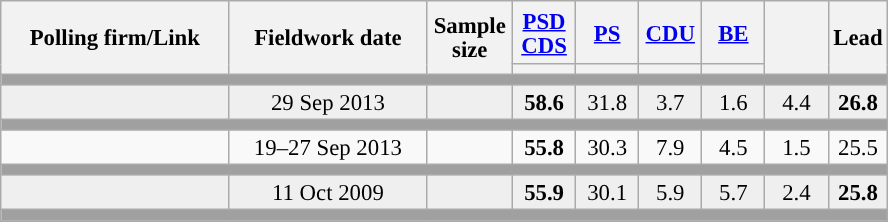<table class="wikitable collapsible sortable" style="text-align:center; font-size:95%; line-height:16px;">
<tr style="height:42px;">
<th style="width:145px;" rowspan="2">Polling firm/Link</th>
<th style="width:125px;" rowspan="2">Fieldwork date</th>
<th class="unsortable" style="width:50px;" rowspan="2">Sample size</th>
<th class="unsortable" style="width:35px;"><a href='#'>PSD</a><br><a href='#'>CDS</a></th>
<th class="unsortable" style="width:35px;"><a href='#'>PS</a></th>
<th class="unsortable" style="width:35px;"><a href='#'>CDU</a></th>
<th class="unsortable" style="width:35px;"><a href='#'>BE</a></th>
<th class="unsortable" style="width:35px;" rowspan="2"></th>
<th class="unsortable" style="width:30px;" rowspan="2">Lead</th>
</tr>
<tr>
<th class="unsortable" style="color:inherit;background:"></th>
<th class="unsortable" style="color:inherit;background:"></th>
<th class="unsortable" style="color:inherit;background:"></th>
<th class="unsortable" style="color:inherit;background:"></th>
</tr>
<tr>
<td colspan="13" style="background:#A0A0A0"></td>
</tr>
<tr style="background:#EFEFEF;">
<td><strong></strong></td>
<td data-sort-value="2019-10-06">29 Sep 2013</td>
<td></td>
<td><strong>58.6</strong><br></td>
<td>31.8<br></td>
<td>3.7<br></td>
<td>1.6<br></td>
<td>4.4</td>
<td style="background:"><strong>26.8</strong></td>
</tr>
<tr>
<td colspan="13" style="background:#A0A0A0"></td>
</tr>
<tr>
<td align="center"></td>
<td align="center">19–27 Sep 2013</td>
<td></td>
<td align="center" ><strong>55.8</strong></td>
<td align="center">30.3</td>
<td align="center">7.9</td>
<td align="center">4.5</td>
<td align="center">1.5</td>
<td style="background:">25.5</td>
</tr>
<tr>
<td colspan="13" style="background:#A0A0A0"></td>
</tr>
<tr style="background:#EFEFEF;">
<td><strong></strong></td>
<td data-sort-value="2019-10-06">11 Oct 2009</td>
<td></td>
<td><strong>55.9</strong><br></td>
<td>30.1<br></td>
<td>5.9<br></td>
<td>5.7<br></td>
<td>2.4</td>
<td style="background:"><strong>25.8</strong></td>
</tr>
<tr>
<td colspan="13" style="background:#A0A0A0"></td>
</tr>
<tr>
</tr>
</table>
